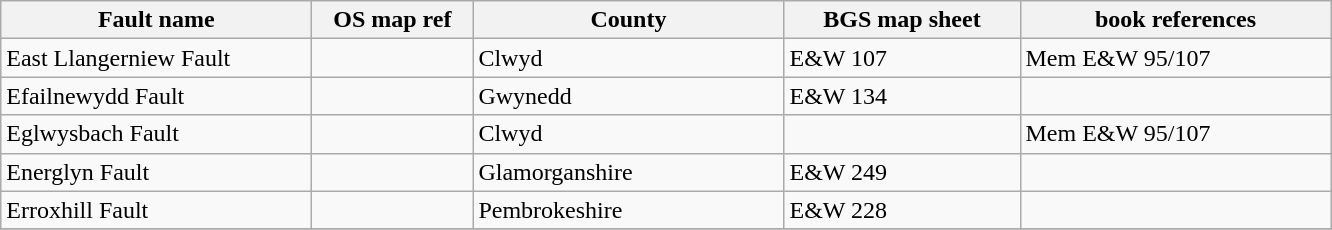<table class="wikitable">
<tr>
<th width="200pt">Fault name</th>
<th width="100pt">OS map ref</th>
<th width="200pt">County</th>
<th width="150pt">BGS map sheet</th>
<th width="200pt">book references</th>
</tr>
<tr>
<td>East Llangerniew Fault</td>
<td></td>
<td>Clwyd</td>
<td>E&W 107</td>
<td>Mem E&W 95/107</td>
</tr>
<tr>
<td>Efailnewydd Fault</td>
<td></td>
<td>Gwynedd</td>
<td>E&W 134</td>
<td></td>
</tr>
<tr>
<td>Eglwysbach Fault</td>
<td></td>
<td>Clwyd</td>
<td></td>
<td>Mem E&W 95/107</td>
</tr>
<tr>
<td>Energlyn Fault</td>
<td></td>
<td>Glamorganshire</td>
<td>E&W 249</td>
<td></td>
</tr>
<tr>
<td>Erroxhill Fault</td>
<td></td>
<td>Pembrokeshire</td>
<td>E&W 228</td>
<td></td>
</tr>
<tr>
</tr>
</table>
